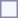<table style="border:1px solid #8888aa; background-color:#f7f8ff; padding:5px; font-size:95%; margin: 0px 12px 12px 0px;">
</table>
